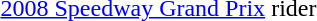<table cellpadding=5>
<tr>
<td><a href='#'>2008 Speedway Grand Prix</a> rider</td>
</tr>
</table>
